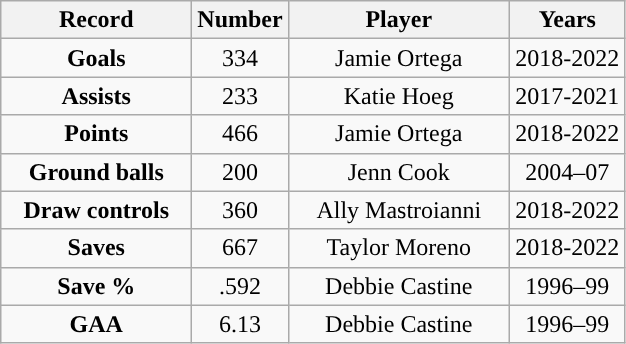<table class="wikitable">
<tr>
<th style="width:120px; ">Record</th>
<th style="width:35px; ">Number</th>
<th style="width:140px; ">Player</th>
<th style="width:70px; ">Years</th>
</tr>
<tr style="text-align:center;">
<td><strong>Goals</strong></td>
<td>334</td>
<td>Jamie Ortega</td>
<td>2018-2022</td>
</tr>
<tr style="text-align:center;">
<td><strong>Assists</strong></td>
<td>233</td>
<td>Katie Hoeg</td>
<td>2017-2021</td>
</tr>
<tr style="text-align:center;">
<td><strong>Points</strong></td>
<td>466</td>
<td>Jamie Ortega</td>
<td>2018-2022</td>
</tr>
<tr style="text-align:center;">
<td><strong>Ground balls</strong></td>
<td>200</td>
<td>Jenn Cook</td>
<td>2004–07</td>
</tr>
<tr style="text-align:center;">
<td><strong>Draw controls</strong></td>
<td>360</td>
<td>Ally Mastroianni</td>
<td>2018-2022</td>
</tr>
<tr style="text-align:center;">
<td><strong>Saves</strong></td>
<td>667</td>
<td>Taylor Moreno</td>
<td>2018-2022</td>
</tr>
<tr style="text-align:center;">
<td><strong>Save %</strong></td>
<td>.592</td>
<td>Debbie Castine</td>
<td>1996–99</td>
</tr>
<tr style="text-align:center;">
<td><strong>GAA</strong></td>
<td>6.13</td>
<td>Debbie Castine</td>
<td>1996–99</td>
</tr>
</table>
